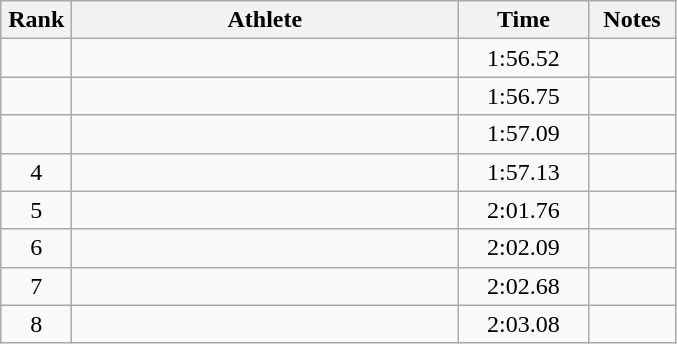<table class="wikitable" style="text-align:center">
<tr>
<th width=40>Rank</th>
<th width=250>Athlete</th>
<th width=80>Time</th>
<th width=50>Notes</th>
</tr>
<tr>
<td></td>
<td align=left></td>
<td>1:56.52</td>
<td></td>
</tr>
<tr>
<td></td>
<td align=left></td>
<td>1:56.75</td>
<td></td>
</tr>
<tr>
<td></td>
<td align=left></td>
<td>1:57.09</td>
<td></td>
</tr>
<tr>
<td>4</td>
<td align=left></td>
<td>1:57.13</td>
<td></td>
</tr>
<tr>
<td>5</td>
<td align=left></td>
<td>2:01.76</td>
<td></td>
</tr>
<tr>
<td>6</td>
<td align=left></td>
<td>2:02.09</td>
<td></td>
</tr>
<tr>
<td>7</td>
<td align=left></td>
<td>2:02.68</td>
<td></td>
</tr>
<tr>
<td>8</td>
<td align=left></td>
<td>2:03.08</td>
<td></td>
</tr>
</table>
